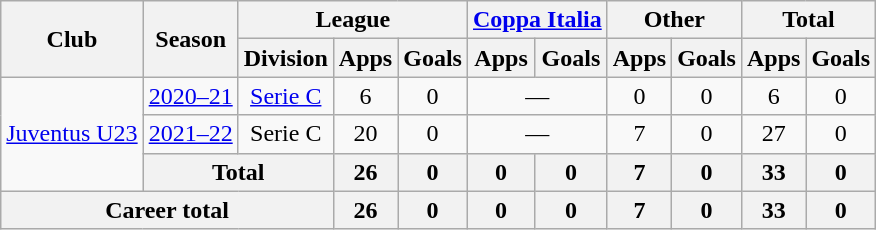<table class="wikitable" style="text-align:center">
<tr>
<th rowspan="2">Club</th>
<th rowspan="2">Season</th>
<th colspan="3">League</th>
<th colspan="2"><a href='#'>Coppa Italia</a></th>
<th colspan="2">Other</th>
<th colspan="2">Total</th>
</tr>
<tr>
<th>Division</th>
<th>Apps</th>
<th>Goals</th>
<th>Apps</th>
<th>Goals</th>
<th>Apps</th>
<th>Goals</th>
<th>Apps</th>
<th>Goals</th>
</tr>
<tr>
<td rowspan="3"><a href='#'>Juventus U23</a></td>
<td><a href='#'>2020–21</a></td>
<td><a href='#'>Serie C</a></td>
<td>6</td>
<td>0</td>
<td colspan="2">—</td>
<td>0</td>
<td>0</td>
<td>6</td>
<td>0</td>
</tr>
<tr>
<td><a href='#'>2021–22</a></td>
<td>Serie C</td>
<td>20</td>
<td>0</td>
<td colspan="2">—</td>
<td>7</td>
<td>0</td>
<td>27</td>
<td>0</td>
</tr>
<tr>
<th colspan="2">Total</th>
<th>26</th>
<th>0</th>
<th>0</th>
<th>0</th>
<th>7</th>
<th>0</th>
<th>33</th>
<th>0</th>
</tr>
<tr>
<th colspan="3">Career total</th>
<th>26</th>
<th>0</th>
<th>0</th>
<th>0</th>
<th>7</th>
<th>0</th>
<th>33</th>
<th>0</th>
</tr>
</table>
